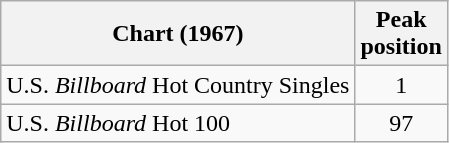<table class="wikitable sortable">
<tr>
<th align="left">Chart (1967)</th>
<th style="text-align:center;">Peak<br>position</th>
</tr>
<tr>
<td align="left">U.S. <em>Billboard</em> Hot Country Singles</td>
<td style="text-align:center;">1</td>
</tr>
<tr>
<td align="left">U.S. <em>Billboard</em> Hot 100</td>
<td style="text-align:center;">97</td>
</tr>
</table>
